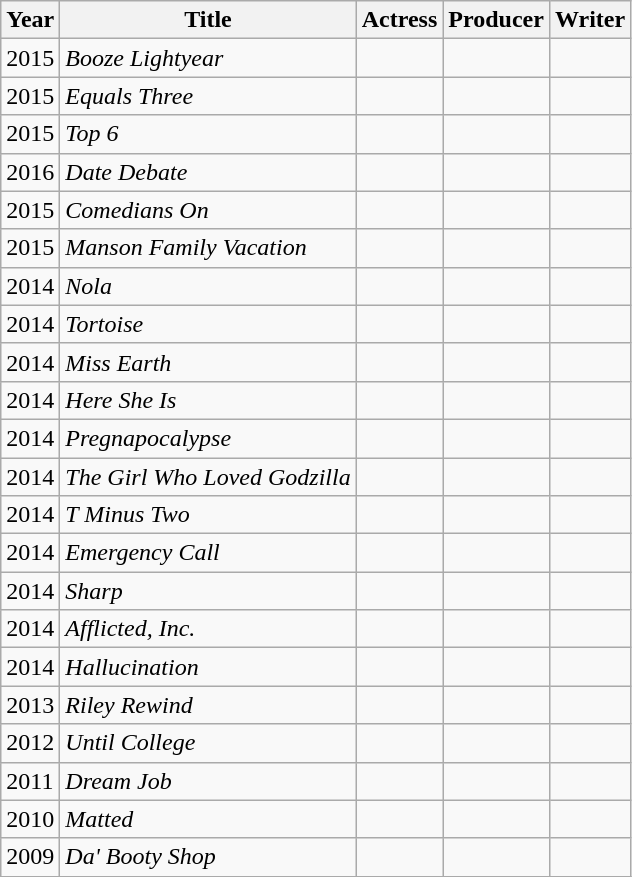<table class="wikitable">
<tr>
<th>Year</th>
<th>Title</th>
<th>Actress</th>
<th>Producer</th>
<th>Writer</th>
</tr>
<tr>
<td>2015</td>
<td><em>Booze Lightyear</em></td>
<td></td>
<td></td>
<td></td>
</tr>
<tr>
<td>2015</td>
<td><em>Equals Three</em></td>
<td></td>
<td></td>
<td></td>
</tr>
<tr>
<td>2015</td>
<td><em>Top 6</em></td>
<td></td>
<td></td>
<td></td>
</tr>
<tr>
<td>2016</td>
<td><em>Date Debate</em></td>
<td></td>
<td></td>
<td></td>
</tr>
<tr>
<td>2015</td>
<td><em>Comedians On</em></td>
<td></td>
<td></td>
<td></td>
</tr>
<tr>
<td>2015</td>
<td><em>Manson Family Vacation</em></td>
<td></td>
<td></td>
<td></td>
</tr>
<tr>
<td>2014</td>
<td><em>Nola</em></td>
<td></td>
<td></td>
<td></td>
</tr>
<tr>
<td>2014</td>
<td><em>Tortoise</em></td>
<td></td>
<td></td>
<td></td>
</tr>
<tr>
<td>2014</td>
<td><em>Miss Earth</em></td>
<td></td>
<td></td>
<td></td>
</tr>
<tr>
<td>2014</td>
<td><em>Here She Is</em></td>
<td></td>
<td></td>
<td></td>
</tr>
<tr>
<td>2014</td>
<td><em>Pregnapocalypse</em></td>
<td></td>
<td></td>
<td></td>
</tr>
<tr>
<td>2014</td>
<td><em>The Girl Who Loved Godzilla</em></td>
<td></td>
<td></td>
<td></td>
</tr>
<tr>
<td>2014</td>
<td><em>T Minus Two</em></td>
<td></td>
<td></td>
<td></td>
</tr>
<tr>
<td>2014</td>
<td><em>Emergency Call</em></td>
<td></td>
<td></td>
<td></td>
</tr>
<tr>
<td>2014</td>
<td><em>Sharp</em></td>
<td></td>
<td></td>
<td></td>
</tr>
<tr>
<td>2014</td>
<td><em>Afflicted, Inc.</em></td>
<td></td>
<td></td>
<td></td>
</tr>
<tr>
<td>2014</td>
<td><em>Hallucination</em></td>
<td></td>
<td></td>
<td></td>
</tr>
<tr>
<td>2013</td>
<td><em>Riley Rewind</em></td>
<td></td>
<td></td>
<td></td>
</tr>
<tr>
<td>2012</td>
<td><em>Until College</em></td>
<td></td>
<td></td>
<td></td>
</tr>
<tr>
<td>2011</td>
<td><em>Dream Job</em></td>
<td></td>
<td></td>
<td></td>
</tr>
<tr>
<td>2010</td>
<td><em>Matted</em></td>
<td></td>
<td></td>
<td></td>
</tr>
<tr>
<td>2009</td>
<td><em>Da' Booty Shop</em></td>
<td></td>
<td></td>
<td></td>
</tr>
<tr>
</tr>
</table>
